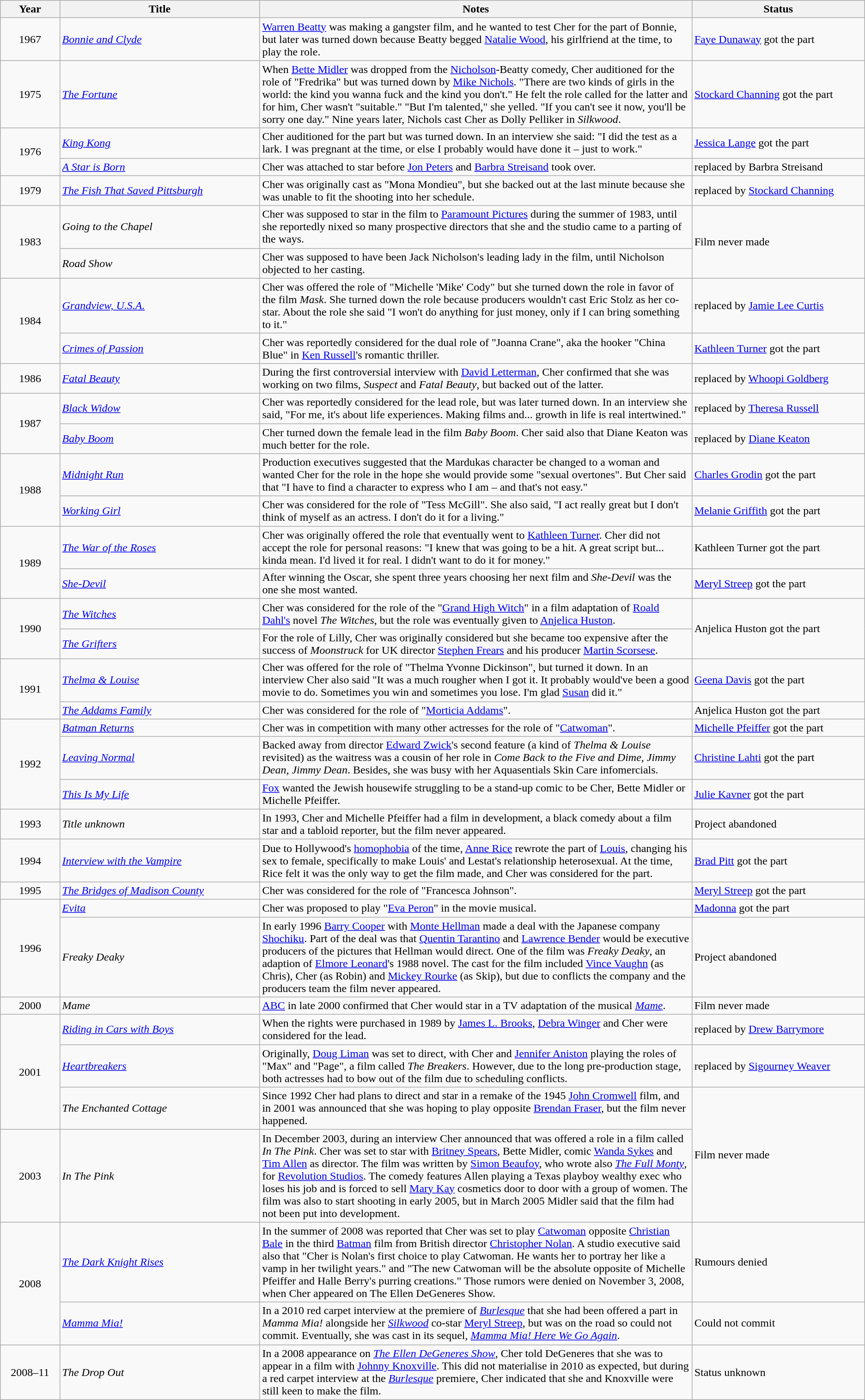<table class="wikitable sortable">
<tr>
<th>Year</th>
<th>Title</th>
<th width=50%>Notes</th>
<th width=20%>Status</th>
</tr>
<tr>
<td style="text-align:center;">1967</td>
<td><em><a href='#'>Bonnie and Clyde</a></em></td>
<td><a href='#'>Warren Beatty</a> was making a gangster film, and he wanted to test Cher for the part of Bonnie, but later was turned down because Beatty begged <a href='#'>Natalie Wood</a>, his girlfriend at the time, to play the role.</td>
<td><a href='#'>Faye Dunaway</a> got the part</td>
</tr>
<tr>
<td style="text-align:center;">1975</td>
<td><em><a href='#'>The Fortune</a></em></td>
<td>When <a href='#'>Bette Midler</a> was dropped from the <a href='#'>Nicholson</a>-Beatty comedy, Cher auditioned for the role of "Fredrika" but was turned down by <a href='#'>Mike Nichols</a>. "There are two kinds of girls in the world: the kind you wanna fuck and the kind you don't." He felt the role called for the latter and for him, Cher wasn't "suitable." "But I'm talented," she yelled. "If you can't see it now, you'll be sorry one day." Nine years later, Nichols cast Cher as Dolly Pelliker in <em>Silkwood</em>.</td>
<td><a href='#'>Stockard Channing</a> got the part</td>
</tr>
<tr>
<td rowspan="2" style="text-align:center;">1976</td>
<td><em><a href='#'>King Kong</a></em></td>
<td>Cher auditioned for the part but was turned down. In an interview she said: "I did the test as a lark. I was pregnant at the time, or else I probably would have done it – just to work."</td>
<td><a href='#'>Jessica Lange</a> got the part</td>
</tr>
<tr>
<td><em><a href='#'>A Star is Born</a></em></td>
<td>Cher was attached to star before <a href='#'>Jon Peters</a> and <a href='#'>Barbra Streisand</a> took over.</td>
<td>replaced by Barbra Streisand</td>
</tr>
<tr>
<td style="text-align:center;">1979</td>
<td><em><a href='#'>The Fish That Saved Pittsburgh</a></em></td>
<td>Cher was originally cast as "Mona Mondieu", but she backed out at the last minute because she was unable to fit the shooting into her schedule.</td>
<td>replaced by <a href='#'>Stockard Channing</a></td>
</tr>
<tr>
<td rowspan="2" style="text-align:center;">1983</td>
<td><em>Going to the Chapel</em></td>
<td>Cher was supposed to star in the film to <a href='#'>Paramount Pictures</a> during the summer of 1983, until she reportedly nixed so many prospective directors that she and the studio came to a parting of the ways.</td>
<td rowspan="2">Film never made</td>
</tr>
<tr>
<td><em>Road Show</em></td>
<td>Cher was supposed to have been Jack Nicholson's leading lady in the film, until Nicholson objected to her casting.</td>
</tr>
<tr>
<td rowspan="2" style="text-align:center;">1984</td>
<td><em><a href='#'>Grandview, U.S.A.</a></em></td>
<td>Cher was offered the role of "Michelle 'Mike' Cody" but she turned down the role in favor of the film <em>Mask</em>. She turned down the role because producers wouldn't cast Eric Stolz as her co-star. About the role she said "I won't do anything for just money, only if I can bring something to it."</td>
<td>replaced by <a href='#'>Jamie Lee Curtis</a></td>
</tr>
<tr>
<td><em><a href='#'>Crimes of Passion</a></em></td>
<td>Cher was reportedly considered for the dual role of "Joanna Crane", aka the hooker "China Blue" in <a href='#'>Ken Russell</a>'s romantic thriller.</td>
<td><a href='#'>Kathleen Turner</a> got the part</td>
</tr>
<tr>
<td style="text-align:center;">1986</td>
<td><em><a href='#'>Fatal Beauty</a></em></td>
<td>During the first controversial interview with <a href='#'>David Letterman</a>, Cher confirmed that she was working on two films, <em>Suspect</em> and <em>Fatal Beauty</em>, but backed out of the latter.</td>
<td>replaced by <a href='#'>Whoopi Goldberg</a></td>
</tr>
<tr>
<td rowspan="2" style="text-align:center;">1987</td>
<td><em><a href='#'>Black Widow</a></em></td>
<td>Cher was reportedly considered for the lead role, but was later turned down. In an interview she said, "For me, it's about life experiences. Making films and... growth in life is real intertwined."</td>
<td>replaced by <a href='#'>Theresa Russell</a></td>
</tr>
<tr>
<td><em><a href='#'>Baby Boom</a></em></td>
<td>Cher turned down the female lead in the film <em>Baby Boom</em>. Cher said also that Diane Keaton was much better for the role.</td>
<td>replaced by <a href='#'>Diane Keaton</a></td>
</tr>
<tr>
<td rowspan="2" style="text-align:center;">1988</td>
<td><em><a href='#'>Midnight Run</a></em></td>
<td>Production executives suggested that the Mardukas character be changed to a woman and wanted Cher for the role in the hope she would provide some "sexual overtones". But Cher said that "I have to find a character to express who I am – and that's not easy."</td>
<td><a href='#'>Charles Grodin</a> got the part</td>
</tr>
<tr>
<td><em><a href='#'>Working Girl</a></em></td>
<td>Cher was considered for the role of "Tess McGill". She also said, "I act really great but I don't think of myself as an actress. I don't do it for a living."</td>
<td><a href='#'>Melanie Griffith</a> got the part</td>
</tr>
<tr>
<td rowspan="2" style="text-align:center;">1989</td>
<td><em><a href='#'>The War of the Roses</a></em></td>
<td>Cher was originally offered the role that eventually went to <a href='#'>Kathleen Turner</a>. Cher did not accept the role for personal reasons: "I knew that was going to be a hit. A great script but... kinda mean. I'd lived it for real. I didn't want to do it for money."</td>
<td>Kathleen Turner got the part</td>
</tr>
<tr>
<td><em><a href='#'>She-Devil</a></em></td>
<td>After winning the Oscar, she spent three years choosing her next film and <em>She-Devil</em> was the one she most wanted.</td>
<td><a href='#'>Meryl Streep</a> got the part</td>
</tr>
<tr>
<td rowspan="2" style="text-align:center;">1990</td>
<td><em><a href='#'>The Witches</a></em></td>
<td>Cher was considered for the role of the "<a href='#'>Grand High Witch</a>" in a film adaptation of <a href='#'>Roald Dahl's</a> novel <em>The Witches</em>, but the role was eventually given to <a href='#'>Anjelica Huston</a>.</td>
<td rowspan="2">Anjelica Huston got the part</td>
</tr>
<tr>
<td><em><a href='#'>The Grifters</a></em></td>
<td>For the role of Lilly, Cher was originally considered but she became too expensive after the success of <em>Moonstruck</em> for UK director <a href='#'>Stephen Frears</a> and his producer <a href='#'>Martin Scorsese</a>.</td>
</tr>
<tr>
<td rowspan="2" style="text-align:center;">1991</td>
<td><em><a href='#'>Thelma & Louise</a></em></td>
<td>Cher was offered for the role of "Thelma Yvonne Dickinson", but turned it down. In an interview Cher also said "It was a much rougher when I got it. It probably would've been a good movie to do. Sometimes you win and sometimes you lose. I'm glad <a href='#'>Susan</a> did it."</td>
<td><a href='#'>Geena Davis</a> got the part</td>
</tr>
<tr>
<td><em><a href='#'>The Addams Family</a></em></td>
<td>Cher was considered for the role of "<a href='#'>Morticia Addams</a>".</td>
<td>Anjelica Huston got the part</td>
</tr>
<tr>
<td rowspan="3" style="text-align:center;">1992</td>
<td><em><a href='#'>Batman Returns</a></em></td>
<td>Cher was in competition with many other actresses for the role of "<a href='#'>Catwoman</a>".</td>
<td><a href='#'>Michelle Pfeiffer</a> got the part</td>
</tr>
<tr>
<td><em><a href='#'>Leaving Normal</a></em></td>
<td>Backed away from director <a href='#'>Edward Zwick</a>'s second feature (a kind of <em>Thelma & Louise</em> revisited) as the waitress was a cousin of her role in <em>Come Back to the Five and Dime, Jimmy Dean, Jimmy Dean</em>. Besides, she was busy with her Aquasentials Skin Care infomercials.</td>
<td><a href='#'>Christine Lahti</a> got the part</td>
</tr>
<tr>
<td><em><a href='#'>This Is My Life</a></em></td>
<td><a href='#'>Fox</a> wanted the Jewish housewife struggling to be a stand-up comic to be Cher, Bette Midler or Michelle Pfeiffer.</td>
<td><a href='#'>Julie Kavner</a> got the part</td>
</tr>
<tr>
<td style="text-align:center;">1993</td>
<td><em>Title unknown</em></td>
<td>In 1993, Cher and Michelle Pfeiffer had a film in development, a black comedy about a film star and a tabloid reporter, but the film never appeared.</td>
<td>Project abandoned</td>
</tr>
<tr>
<td style="text-align:center;">1994</td>
<td><em><a href='#'>Interview with the Vampire</a></em></td>
<td>Due to Hollywood's <a href='#'>homophobia</a> of the time, <a href='#'>Anne Rice</a> rewrote the part of <a href='#'>Louis</a>, changing his sex to female, specifically to make Louis' and Lestat's relationship heterosexual. At the time, Rice felt it was the only way to get the film made, and Cher was considered for the part.</td>
<td><a href='#'>Brad Pitt</a> got the part</td>
</tr>
<tr>
<td style="text-align:center;">1995</td>
<td><em><a href='#'>The Bridges of Madison County</a></em></td>
<td>Cher was considered for the role of "Francesca Johnson".</td>
<td><a href='#'>Meryl Streep</a> got the part</td>
</tr>
<tr>
<td rowspan="2" style="text-align:center;">1996</td>
<td><em><a href='#'>Evita</a></em></td>
<td>Cher was proposed to play "<a href='#'>Eva Peron</a>" in the movie musical.</td>
<td><a href='#'>Madonna</a> got the part</td>
</tr>
<tr>
<td><em>Freaky Deaky</em></td>
<td>In early 1996 <a href='#'>Barry Cooper</a> with <a href='#'>Monte Hellman</a> made a deal with the Japanese company <a href='#'>Shochiku</a>. Part of the deal was that <a href='#'>Quentin Tarantino</a> and <a href='#'>Lawrence Bender</a> would be executive producers of the pictures that Hellman would direct. One of the film was <em>Freaky Deaky</em>, an adaption of <a href='#'>Elmore Leonard</a>'s 1988 novel. The cast for the film included <a href='#'>Vince Vaughn</a> (as Chris), Cher (as Robin) and <a href='#'>Mickey Rourke</a> (as Skip), but due to conflicts the company and the producers team the film never appeared.</td>
<td>Project abandoned</td>
</tr>
<tr>
<td style="text-align:center;">2000</td>
<td><em>Mame</em></td>
<td><a href='#'>ABC</a> in late 2000 confirmed that Cher would star in a TV adaptation of the musical <em><a href='#'>Mame</a></em>.</td>
<td>Film never made</td>
</tr>
<tr>
<td rowspan="3" style="text-align:center;">2001</td>
<td><em><a href='#'>Riding in Cars with Boys</a></em></td>
<td>When the rights were purchased in 1989 by <a href='#'>James L. Brooks</a>, <a href='#'>Debra Winger</a> and Cher were considered for the lead.</td>
<td>replaced by <a href='#'>Drew Barrymore</a></td>
</tr>
<tr>
<td><em><a href='#'>Heartbreakers</a></em></td>
<td>Originally, <a href='#'>Doug Liman</a> was set to direct, with Cher and <a href='#'>Jennifer Aniston</a> playing the roles of "Max" and "Page", a film called <em>The Breakers</em>. However, due to the long pre-production stage, both actresses had to bow out of the film due to scheduling conflicts.</td>
<td>replaced by <a href='#'>Sigourney Weaver</a></td>
</tr>
<tr>
<td><em>The Enchanted Cottage</em></td>
<td>Since 1992 Cher had plans to direct and star in a remake of the 1945 <a href='#'>John Cromwell</a> film, and in 2001 was announced that she was hoping to play opposite <a href='#'>Brendan Fraser</a>, but the film never happened.</td>
<td rowspan="2">Film never made</td>
</tr>
<tr>
<td style="text-align:center;">2003</td>
<td><em>In The Pink</em></td>
<td>In December 2003, during an interview Cher announced that was offered a role in a film called <em>In The Pink</em>. Cher was set to star with <a href='#'>Britney Spears</a>, Bette Midler, comic <a href='#'>Wanda Sykes</a> and <a href='#'>Tim Allen</a> as director. The film was written by <a href='#'>Simon Beaufoy</a>, who wrote also <em><a href='#'>The Full Monty</a></em>, for <a href='#'>Revolution Studios</a>. The comedy features Allen playing a Texas playboy wealthy exec who loses his job and is forced to sell <a href='#'>Mary Kay</a> cosmetics door to door with a group of women. The film was also to start shooting in early 2005, but in March 2005 Midler said that the film had not been put into development.</td>
</tr>
<tr>
<td rowspan="2" style="text-align:center;">2008</td>
<td><em><a href='#'>The Dark Knight Rises</a></em></td>
<td>In the summer of 2008 was reported that Cher was set to play <a href='#'>Catwoman</a> opposite <a href='#'>Christian Bale</a> in the third <a href='#'>Batman</a> film from British director <a href='#'>Christopher Nolan</a>. A studio executive said also that "Cher is Nolan's first choice to play Catwoman. He wants her to portray her like a vamp in her twilight years." and "The new Catwoman will be the absolute opposite of Michelle Pfeiffer and Halle Berry's purring creations." Those rumors were denied on November 3, 2008, when Cher appeared on The Ellen DeGeneres Show.</td>
<td>Rumours denied</td>
</tr>
<tr>
<td><em><a href='#'>Mamma Mia!</a></em></td>
<td>In a 2010 red carpet interview at the premiere of <a href='#'><em>Burlesque</em></a> that she had been offered a part in <em>Mamma Mia!</em> alongside her <em><a href='#'>Silkwood</a></em> co-star <a href='#'>Meryl Streep</a>, but was on the road so could not commit. Eventually, she was cast in its sequel, <em><a href='#'>Mamma Mia! Here We Go Again</a></em>.</td>
<td>Could not commit</td>
</tr>
<tr>
<td style="text-align:center;">2008–11</td>
<td><em>The Drop Out</em></td>
<td>In a 2008 appearance on <em><a href='#'>The Ellen DeGeneres Show</a></em>, Cher told DeGeneres that she was to appear in a film with <a href='#'>Johnny Knoxville</a>. This did not materialise in 2010 as expected, but during a red carpet interview at the <a href='#'><em>Burlesque</em></a> premiere, Cher indicated that she and Knoxville were still keen to make the film.</td>
<td>Status unknown</td>
</tr>
</table>
